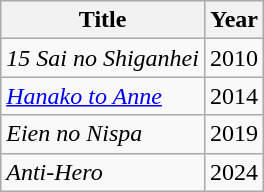<table class="wikitable sortable">
<tr>
<th>Title</th>
<th>Year</th>
</tr>
<tr>
<td><em>15 Sai no Shiganhei</em></td>
<td>2010</td>
</tr>
<tr>
<td><em><a href='#'>Hanako to Anne</a></em></td>
<td>2014</td>
</tr>
<tr>
<td><em>Eien no Nispa</em></td>
<td>2019</td>
</tr>
<tr>
<td><em>Anti-Hero</em></td>
<td>2024</td>
</tr>
</table>
